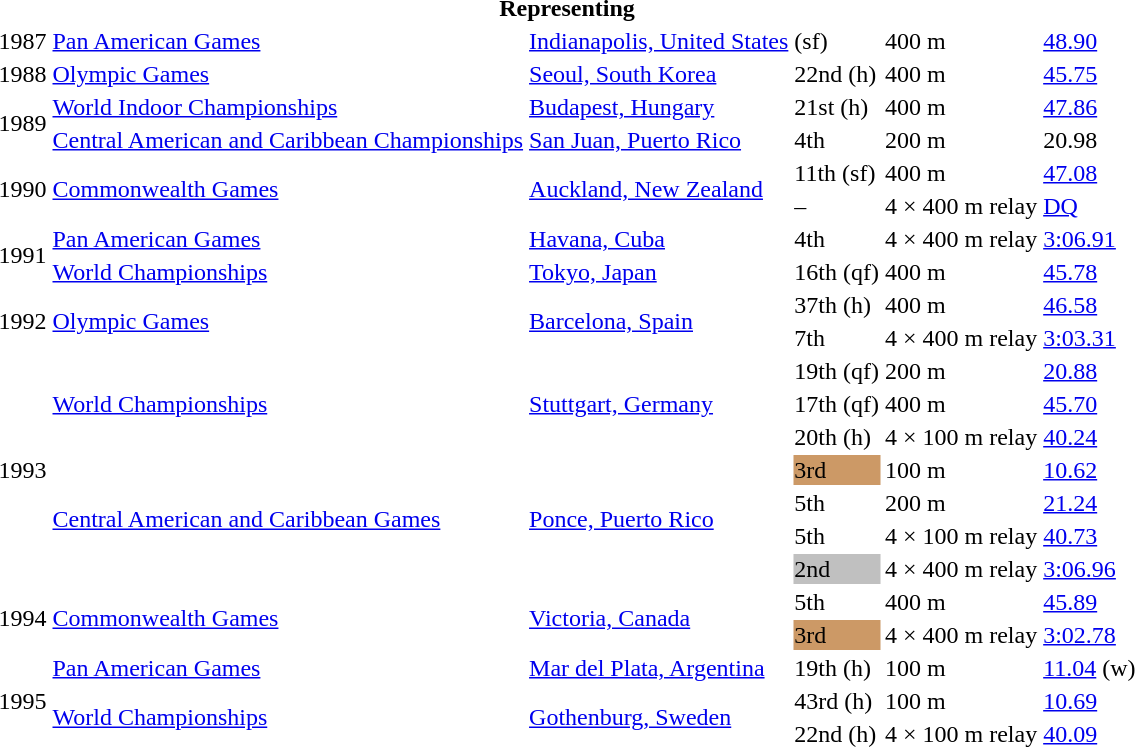<table>
<tr>
<th colspan="6">Representing </th>
</tr>
<tr>
<td>1987</td>
<td><a href='#'>Pan American Games</a></td>
<td><a href='#'>Indianapolis, United States</a></td>
<td>(sf)</td>
<td>400 m</td>
<td><a href='#'>48.90</a></td>
</tr>
<tr>
<td>1988</td>
<td><a href='#'>Olympic Games</a></td>
<td><a href='#'>Seoul, South Korea</a></td>
<td>22nd (h)</td>
<td>400 m</td>
<td><a href='#'>45.75</a></td>
</tr>
<tr>
<td rowspan=2>1989</td>
<td><a href='#'>World Indoor Championships</a></td>
<td><a href='#'>Budapest, Hungary</a></td>
<td>21st (h)</td>
<td>400 m</td>
<td><a href='#'>47.86</a></td>
</tr>
<tr>
<td><a href='#'>Central American and Caribbean Championships</a></td>
<td><a href='#'>San Juan, Puerto Rico</a></td>
<td>4th</td>
<td>200 m</td>
<td>20.98</td>
</tr>
<tr>
<td rowspan=2>1990</td>
<td rowspan=2><a href='#'>Commonwealth Games</a></td>
<td rowspan=2><a href='#'>Auckland, New Zealand</a></td>
<td>11th (sf)</td>
<td>400 m</td>
<td><a href='#'>47.08</a></td>
</tr>
<tr>
<td>–</td>
<td>4 × 400 m relay</td>
<td><a href='#'>DQ</a></td>
</tr>
<tr>
<td rowspan=2>1991</td>
<td><a href='#'>Pan American Games</a></td>
<td><a href='#'>Havana, Cuba</a></td>
<td>4th</td>
<td>4 × 400 m relay</td>
<td><a href='#'>3:06.91</a></td>
</tr>
<tr>
<td><a href='#'>World Championships</a></td>
<td><a href='#'>Tokyo, Japan</a></td>
<td>16th (qf)</td>
<td>400 m</td>
<td><a href='#'>45.78</a></td>
</tr>
<tr>
<td rowspan=2>1992</td>
<td rowspan=2><a href='#'>Olympic Games</a></td>
<td rowspan=2><a href='#'>Barcelona, Spain</a></td>
<td>37th (h)</td>
<td>400 m</td>
<td><a href='#'>46.58</a></td>
</tr>
<tr>
<td>7th</td>
<td>4 × 400 m relay</td>
<td><a href='#'>3:03.31</a></td>
</tr>
<tr>
<td rowspan=7>1993</td>
<td rowspan=3><a href='#'>World Championships</a></td>
<td rowspan=3><a href='#'>Stuttgart, Germany</a></td>
<td>19th (qf)</td>
<td>200 m</td>
<td><a href='#'>20.88</a></td>
</tr>
<tr>
<td>17th (qf)</td>
<td>400 m</td>
<td><a href='#'>45.70</a></td>
</tr>
<tr>
<td>20th (h)</td>
<td>4 × 100 m relay</td>
<td><a href='#'>40.24</a></td>
</tr>
<tr>
<td rowspan=4><a href='#'>Central American and Caribbean Games</a></td>
<td rowspan=4><a href='#'>Ponce, Puerto Rico</a></td>
<td bgcolor=cc9966>3rd</td>
<td>100 m</td>
<td><a href='#'>10.62</a></td>
</tr>
<tr>
<td>5th</td>
<td>200 m</td>
<td><a href='#'>21.24</a></td>
</tr>
<tr>
<td>5th</td>
<td>4 × 100 m relay</td>
<td><a href='#'>40.73</a></td>
</tr>
<tr>
<td bgcolor=silver>2nd</td>
<td>4 × 400 m relay</td>
<td><a href='#'>3:06.96</a></td>
</tr>
<tr>
<td rowspan=2>1994</td>
<td rowspan=2><a href='#'>Commonwealth Games</a></td>
<td rowspan=2><a href='#'>Victoria, Canada</a></td>
<td>5th</td>
<td>400 m</td>
<td><a href='#'>45.89</a></td>
</tr>
<tr>
<td bgcolor=cc9966>3rd</td>
<td>4 × 400 m relay</td>
<td><a href='#'>3:02.78</a></td>
</tr>
<tr>
<td rowspan=3>1995</td>
<td><a href='#'>Pan American Games</a></td>
<td><a href='#'>Mar del Plata, Argentina</a></td>
<td>19th (h)</td>
<td>100 m</td>
<td><a href='#'>11.04</a> (w)</td>
</tr>
<tr>
<td rowspan=2><a href='#'>World Championships</a></td>
<td rowspan=2><a href='#'>Gothenburg, Sweden</a></td>
<td>43rd (h)</td>
<td>100 m</td>
<td><a href='#'>10.69</a></td>
</tr>
<tr>
<td>22nd (h)</td>
<td>4 × 100 m relay</td>
<td><a href='#'>40.09</a></td>
</tr>
</table>
